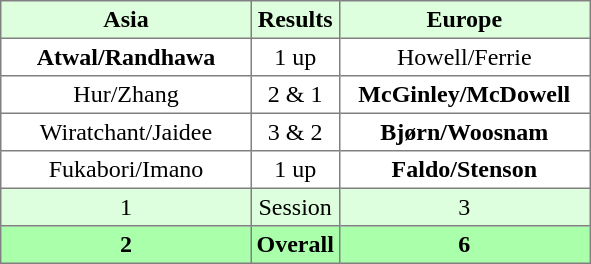<table border="1" cellpadding="3" style="border-collapse:collapse; text-align:center;">
<tr style="background:#ddffdd;">
<th width=160>Asia</th>
<th>Results</th>
<th width=160>Europe</th>
</tr>
<tr>
<td><strong>Atwal/Randhawa</strong></td>
<td>1 up</td>
<td>Howell/Ferrie</td>
</tr>
<tr>
<td>Hur/Zhang</td>
<td>2 & 1</td>
<td><strong>McGinley/McDowell</strong></td>
</tr>
<tr>
<td>Wiratchant/Jaidee</td>
<td>3 & 2</td>
<td><strong>Bjørn/Woosnam</strong></td>
</tr>
<tr>
<td>Fukabori/Imano</td>
<td>1 up</td>
<td><strong>Faldo/Stenson</strong></td>
</tr>
<tr style="background:#ddffdd;">
<td>1</td>
<td>Session</td>
<td>3</td>
</tr>
<tr style="background:#aaffaa;">
<th>2</th>
<th>Overall</th>
<th>6</th>
</tr>
</table>
